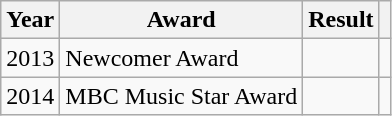<table class="wikitable">
<tr>
<th>Year</th>
<th>Award</th>
<th>Result</th>
<th></th>
</tr>
<tr>
<td>2013</td>
<td>Newcomer Award</td>
<td></td>
<td></td>
</tr>
<tr>
<td>2014</td>
<td>MBC Music Star Award</td>
<td></td>
<td></td>
</tr>
</table>
